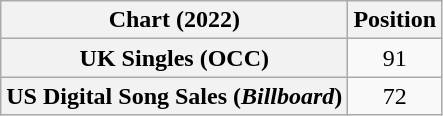<table class="wikitable sortable plainrowheaders" style="text-align:center">
<tr>
<th scope="col">Chart (2022)</th>
<th scope="col">Position</th>
</tr>
<tr>
<th scope="row">UK Singles (OCC)</th>
<td>91</td>
</tr>
<tr>
<th scope="row">US Digital Song Sales (<em>Billboard</em>)</th>
<td>72</td>
</tr>
</table>
